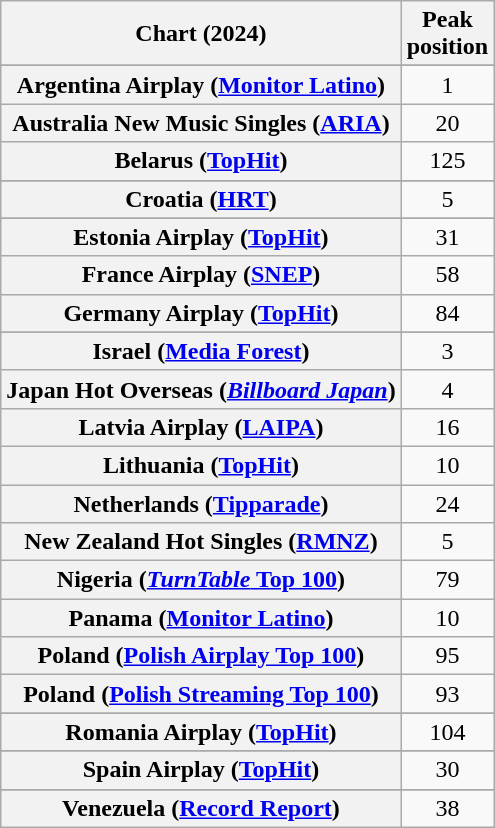<table class="wikitable sortable plainrowheaders" style="text-align:center">
<tr>
<th scope="col">Chart (2024)</th>
<th scope="col">Peak<br>position</th>
</tr>
<tr>
</tr>
<tr>
<th scope="row">Argentina Airplay (<a href='#'>Monitor Latino</a>)</th>
<td>1</td>
</tr>
<tr>
<th scope="row">Australia New Music Singles (<a href='#'>ARIA</a>)</th>
<td>20</td>
</tr>
<tr>
<th scope="row">Belarus (<a href='#'>TopHit</a>)</th>
<td>125</td>
</tr>
<tr>
</tr>
<tr>
</tr>
<tr>
</tr>
<tr>
</tr>
<tr>
</tr>
<tr>
<th scope="row">Croatia (<a href='#'>HRT</a>)</th>
<td>5</td>
</tr>
<tr>
</tr>
<tr>
<th scope="row">Estonia Airplay (<a href='#'>TopHit</a>)</th>
<td>31</td>
</tr>
<tr>
<th scope="row">France Airplay (<a href='#'>SNEP</a>)</th>
<td>58</td>
</tr>
<tr>
<th scope="row">Germany Airplay (<a href='#'>TopHit</a>)</th>
<td>84</td>
</tr>
<tr>
</tr>
<tr>
</tr>
<tr>
<th scope="row">Israel (<a href='#'>Media Forest</a>)</th>
<td>3</td>
</tr>
<tr>
<th scope="row">Japan Hot Overseas (<em><a href='#'>Billboard Japan</a></em>)</th>
<td>4</td>
</tr>
<tr>
<th scope="row">Latvia Airplay (<a href='#'>LAIPA</a>)</th>
<td>16</td>
</tr>
<tr>
<th scope="row">Lithuania (<a href='#'>TopHit</a>)</th>
<td>10</td>
</tr>
<tr>
<th scope="row">Netherlands (<a href='#'>Tipparade</a>)</th>
<td>24</td>
</tr>
<tr>
<th scope="row">New Zealand Hot Singles (<a href='#'>RMNZ</a>)</th>
<td>5</td>
</tr>
<tr>
<th scope="row">Nigeria (<a href='#'><em>TurnTable</em> Top 100</a>)</th>
<td>79</td>
</tr>
<tr>
<th scope="row">Panama (<a href='#'>Monitor Latino</a>)</th>
<td>10</td>
</tr>
<tr>
<th scope="row">Poland (<a href='#'>Polish Airplay Top 100</a>)</th>
<td>95</td>
</tr>
<tr>
<th scope="row">Poland (<a href='#'>Polish Streaming Top 100</a>)</th>
<td>93</td>
</tr>
<tr>
</tr>
<tr>
<th scope="row">Romania Airplay (<a href='#'>TopHit</a>)</th>
<td>104</td>
</tr>
<tr>
</tr>
<tr>
<th scope="row">Spain Airplay (<a href='#'>TopHit</a>)</th>
<td>30</td>
</tr>
<tr>
</tr>
<tr>
</tr>
<tr>
</tr>
<tr>
</tr>
<tr>
<th scope="row">Venezuela (<a href='#'>Record Report</a>)</th>
<td>38</td>
</tr>
</table>
